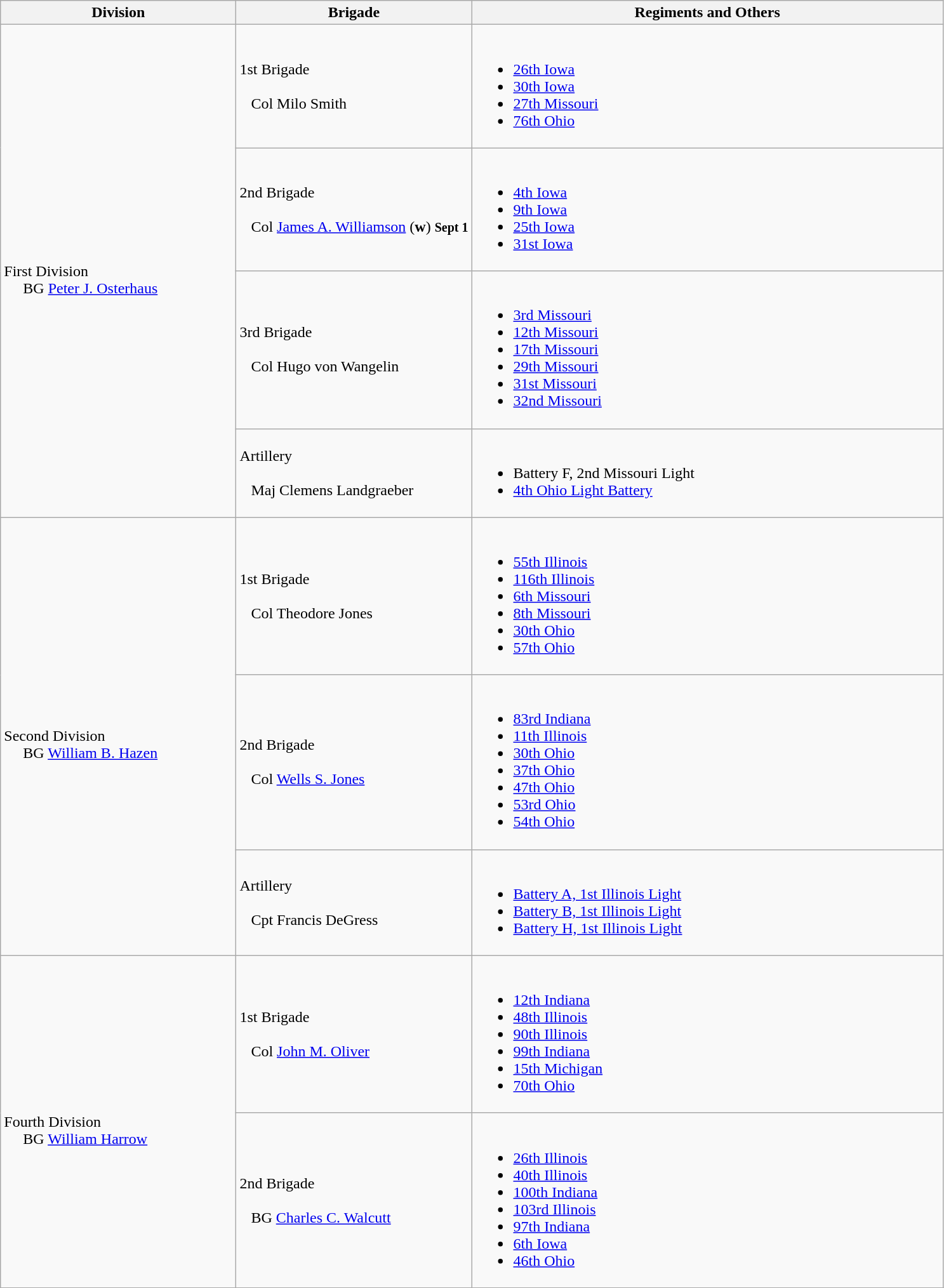<table class="wikitable">
<tr>
<th width=25%>Division</th>
<th width=25%>Brigade</th>
<th>Regiments and Others</th>
</tr>
<tr>
<td rowspan=4><br>First Division
<br>    
BG <a href='#'>Peter J. Osterhaus</a><br></td>
<td>1st Brigade<br><br>  
Col Milo Smith</td>
<td><br><ul><li><a href='#'>26th Iowa</a></li><li><a href='#'>30th Iowa</a></li><li><a href='#'>27th Missouri</a></li><li><a href='#'>76th Ohio</a></li></ul></td>
</tr>
<tr>
<td>2nd Brigade<br><br>  
Col <a href='#'>James A. Williamson</a> (<strong>w</strong>) <small><strong>Sept 1</strong></small></td>
<td><br><ul><li><a href='#'>4th Iowa</a></li><li><a href='#'>9th Iowa</a></li><li><a href='#'>25th Iowa</a></li><li><a href='#'>31st Iowa</a></li></ul></td>
</tr>
<tr>
<td>3rd Brigade<br><br>  
Col Hugo von Wangelin</td>
<td><br><ul><li><a href='#'>3rd Missouri</a></li><li><a href='#'>12th Missouri</a></li><li><a href='#'>17th Missouri</a></li><li><a href='#'>29th Missouri</a></li><li><a href='#'>31st Missouri</a></li><li><a href='#'>32nd Missouri</a></li></ul></td>
</tr>
<tr>
<td>Artillery<br><br>  
Maj Clemens Landgraeber</td>
<td><br><ul><li>Battery F, 2nd Missouri Light</li><li><a href='#'>4th Ohio Light Battery</a></li></ul></td>
</tr>
<tr>
<td rowspan=3><br>Second Division
<br>    
BG <a href='#'>William B. Hazen</a><br></td>
<td>1st Brigade<br><br>  
Col Theodore Jones</td>
<td><br><ul><li><a href='#'>55th Illinois</a></li><li><a href='#'>116th Illinois</a></li><li><a href='#'>6th Missouri</a></li><li><a href='#'>8th Missouri</a></li><li><a href='#'>30th Ohio</a></li><li><a href='#'>57th Ohio</a></li></ul></td>
</tr>
<tr>
<td>2nd Brigade<br><br>  
Col <a href='#'>Wells S. Jones</a></td>
<td><br><ul><li><a href='#'>83rd Indiana</a></li><li><a href='#'>11th Illinois</a></li><li><a href='#'>30th Ohio</a></li><li><a href='#'>37th Ohio</a></li><li><a href='#'>47th Ohio</a></li><li><a href='#'>53rd Ohio</a></li><li><a href='#'>54th Ohio</a></li></ul></td>
</tr>
<tr>
<td>Artillery<br><br>  
Cpt Francis DeGress</td>
<td><br><ul><li><a href='#'>Battery A, 1st Illinois Light</a></li><li><a href='#'>Battery B, 1st Illinois Light</a></li><li><a href='#'>Battery H, 1st Illinois Light</a></li></ul></td>
</tr>
<tr>
<td rowspan=2><br>Fourth Division
<br>    
BG <a href='#'>William Harrow</a><br></td>
<td>1st Brigade<br><br>  
Col <a href='#'>John M. Oliver</a></td>
<td><br><ul><li><a href='#'>12th Indiana</a></li><li><a href='#'>48th Illinois</a></li><li><a href='#'>90th Illinois</a></li><li><a href='#'>99th Indiana</a></li><li><a href='#'>15th Michigan</a></li><li><a href='#'>70th Ohio</a></li></ul></td>
</tr>
<tr>
<td>2nd Brigade<br><br>  
BG <a href='#'>Charles C. Walcutt</a></td>
<td><br><ul><li><a href='#'>26th Illinois</a></li><li><a href='#'>40th Illinois</a></li><li><a href='#'>100th Indiana</a></li><li><a href='#'>103rd Illinois</a></li><li><a href='#'>97th Indiana</a></li><li><a href='#'>6th Iowa</a></li><li><a href='#'>46th Ohio</a></li></ul></td>
</tr>
<tr>
</tr>
</table>
